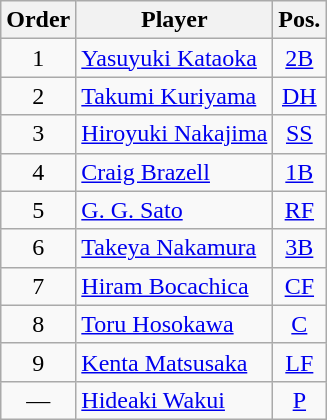<table class="wikitable" style="text-align:center;">
<tr>
<th>Order</th>
<th>Player</th>
<th>Pos.</th>
</tr>
<tr>
<td>1</td>
<td style="text-align:left;"><a href='#'>Yasuyuki Kataoka</a></td>
<td><a href='#'>2B</a></td>
</tr>
<tr>
<td>2</td>
<td style="text-align:left;"><a href='#'>Takumi Kuriyama</a></td>
<td><a href='#'>DH</a></td>
</tr>
<tr>
<td>3</td>
<td style="text-align:left;"><a href='#'>Hiroyuki Nakajima</a></td>
<td><a href='#'>SS</a></td>
</tr>
<tr>
<td>4</td>
<td style="text-align:left;"><a href='#'>Craig Brazell</a></td>
<td><a href='#'>1B</a></td>
</tr>
<tr>
<td>5</td>
<td style="text-align:left;"><a href='#'>G. G. Sato</a></td>
<td><a href='#'>RF</a></td>
</tr>
<tr>
<td>6</td>
<td style="text-align:left;"><a href='#'>Takeya Nakamura</a></td>
<td><a href='#'>3B</a></td>
</tr>
<tr>
<td>7</td>
<td style="text-align:left;"><a href='#'>Hiram Bocachica</a></td>
<td><a href='#'>CF</a></td>
</tr>
<tr>
<td>8</td>
<td style="text-align:left;"><a href='#'>Toru Hosokawa</a></td>
<td><a href='#'>C</a></td>
</tr>
<tr>
<td>9</td>
<td style="text-align:left;"><a href='#'>Kenta Matsusaka</a></td>
<td><a href='#'>LF</a></td>
</tr>
<tr>
<td>—</td>
<td style="text-align:left;"><a href='#'>Hideaki Wakui</a></td>
<td><a href='#'>P</a></td>
</tr>
</table>
